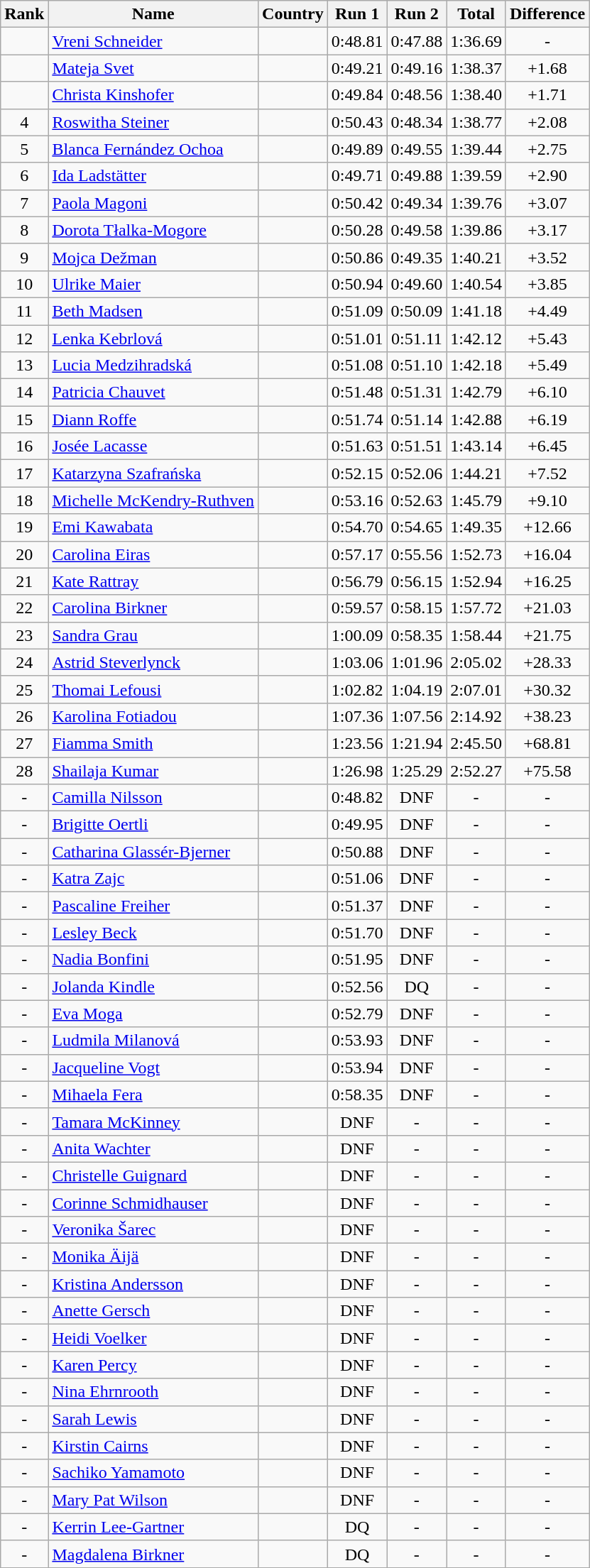<table class="wikitable sortable" style="text-align:center">
<tr>
<th>Rank</th>
<th>Name</th>
<th>Country</th>
<th>Run 1</th>
<th>Run 2</th>
<th>Total</th>
<th>Difference</th>
</tr>
<tr>
<td></td>
<td align=left><a href='#'>Vreni Schneider</a></td>
<td align=left></td>
<td>0:48.81</td>
<td>0:47.88</td>
<td>1:36.69</td>
<td>-</td>
</tr>
<tr>
<td></td>
<td align=left><a href='#'>Mateja Svet</a></td>
<td align=left></td>
<td>0:49.21</td>
<td>0:49.16</td>
<td>1:38.37</td>
<td>+1.68</td>
</tr>
<tr>
<td></td>
<td align=left><a href='#'>Christa Kinshofer</a></td>
<td align=left></td>
<td>0:49.84</td>
<td>0:48.56</td>
<td>1:38.40</td>
<td>+1.71</td>
</tr>
<tr>
<td>4</td>
<td align=left><a href='#'>Roswitha Steiner</a></td>
<td align=left></td>
<td>0:50.43</td>
<td>0:48.34</td>
<td>1:38.77</td>
<td>+2.08</td>
</tr>
<tr>
<td>5</td>
<td align=left><a href='#'>Blanca Fernández Ochoa</a></td>
<td align=left></td>
<td>0:49.89</td>
<td>0:49.55</td>
<td>1:39.44</td>
<td>+2.75</td>
</tr>
<tr>
<td>6</td>
<td align=left><a href='#'>Ida Ladstätter</a></td>
<td align=left></td>
<td>0:49.71</td>
<td>0:49.88</td>
<td>1:39.59</td>
<td>+2.90</td>
</tr>
<tr>
<td>7</td>
<td align=left><a href='#'>Paola Magoni</a></td>
<td align=left></td>
<td>0:50.42</td>
<td>0:49.34</td>
<td>1:39.76</td>
<td>+3.07</td>
</tr>
<tr>
<td>8</td>
<td align=left><a href='#'>Dorota Tłalka-Mogore</a></td>
<td align=left></td>
<td>0:50.28</td>
<td>0:49.58</td>
<td>1:39.86</td>
<td>+3.17</td>
</tr>
<tr>
<td>9</td>
<td align=left><a href='#'>Mojca Dežman</a></td>
<td align=left></td>
<td>0:50.86</td>
<td>0:49.35</td>
<td>1:40.21</td>
<td>+3.52</td>
</tr>
<tr>
<td>10</td>
<td align=left><a href='#'>Ulrike Maier</a></td>
<td align=left></td>
<td>0:50.94</td>
<td>0:49.60</td>
<td>1:40.54</td>
<td>+3.85</td>
</tr>
<tr>
<td>11</td>
<td align=left><a href='#'>Beth Madsen</a></td>
<td align=left></td>
<td>0:51.09</td>
<td>0:50.09</td>
<td>1:41.18</td>
<td>+4.49</td>
</tr>
<tr>
<td>12</td>
<td align=left><a href='#'>Lenka Kebrlová</a></td>
<td align=left></td>
<td>0:51.01</td>
<td>0:51.11</td>
<td>1:42.12</td>
<td>+5.43</td>
</tr>
<tr>
<td>13</td>
<td align=left><a href='#'>Lucia Medzihradská</a></td>
<td align=left></td>
<td>0:51.08</td>
<td>0:51.10</td>
<td>1:42.18</td>
<td>+5.49</td>
</tr>
<tr>
<td>14</td>
<td align=left><a href='#'>Patricia Chauvet</a></td>
<td align=left></td>
<td>0:51.48</td>
<td>0:51.31</td>
<td>1:42.79</td>
<td>+6.10</td>
</tr>
<tr>
<td>15</td>
<td align=left><a href='#'>Diann Roffe</a></td>
<td align=left></td>
<td>0:51.74</td>
<td>0:51.14</td>
<td>1:42.88</td>
<td>+6.19</td>
</tr>
<tr>
<td>16</td>
<td align=left><a href='#'>Josée Lacasse</a></td>
<td align=left></td>
<td>0:51.63</td>
<td>0:51.51</td>
<td>1:43.14</td>
<td>+6.45</td>
</tr>
<tr>
<td>17</td>
<td align=left><a href='#'>Katarzyna Szafrańska</a></td>
<td align=left></td>
<td>0:52.15</td>
<td>0:52.06</td>
<td>1:44.21</td>
<td>+7.52</td>
</tr>
<tr>
<td>18</td>
<td align=left><a href='#'>Michelle McKendry-Ruthven</a></td>
<td align=left></td>
<td>0:53.16</td>
<td>0:52.63</td>
<td>1:45.79</td>
<td>+9.10</td>
</tr>
<tr>
<td>19</td>
<td align=left><a href='#'>Emi Kawabata</a></td>
<td align=left></td>
<td>0:54.70</td>
<td>0:54.65</td>
<td>1:49.35</td>
<td>+12.66</td>
</tr>
<tr>
<td>20</td>
<td align=left><a href='#'>Carolina Eiras</a></td>
<td align=left></td>
<td>0:57.17</td>
<td>0:55.56</td>
<td>1:52.73</td>
<td>+16.04</td>
</tr>
<tr>
<td>21</td>
<td align=left><a href='#'>Kate Rattray</a></td>
<td align=left></td>
<td>0:56.79</td>
<td>0:56.15</td>
<td>1:52.94</td>
<td>+16.25</td>
</tr>
<tr>
<td>22</td>
<td align=left><a href='#'>Carolina Birkner</a></td>
<td align=left></td>
<td>0:59.57</td>
<td>0:58.15</td>
<td>1:57.72</td>
<td>+21.03</td>
</tr>
<tr>
<td>23</td>
<td align=left><a href='#'>Sandra Grau</a></td>
<td align=left></td>
<td>1:00.09</td>
<td>0:58.35</td>
<td>1:58.44</td>
<td>+21.75</td>
</tr>
<tr>
<td>24</td>
<td align=left><a href='#'>Astrid Steverlynck</a></td>
<td align=left></td>
<td>1:03.06</td>
<td>1:01.96</td>
<td>2:05.02</td>
<td>+28.33</td>
</tr>
<tr>
<td>25</td>
<td align=left><a href='#'>Thomai Lefousi</a></td>
<td align=left></td>
<td>1:02.82</td>
<td>1:04.19</td>
<td>2:07.01</td>
<td>+30.32</td>
</tr>
<tr>
<td>26</td>
<td align=left><a href='#'>Karolina Fotiadou</a></td>
<td align=left></td>
<td>1:07.36</td>
<td>1:07.56</td>
<td>2:14.92</td>
<td>+38.23</td>
</tr>
<tr>
<td>27</td>
<td align=left><a href='#'>Fiamma Smith</a></td>
<td align=left></td>
<td>1:23.56</td>
<td>1:21.94</td>
<td>2:45.50</td>
<td>+68.81</td>
</tr>
<tr>
<td>28</td>
<td align=left><a href='#'>Shailaja Kumar</a></td>
<td align=left></td>
<td>1:26.98</td>
<td>1:25.29</td>
<td>2:52.27</td>
<td>+75.58</td>
</tr>
<tr>
<td>-</td>
<td align=left><a href='#'>Camilla Nilsson</a></td>
<td align=left></td>
<td>0:48.82</td>
<td>DNF</td>
<td>-</td>
<td>-</td>
</tr>
<tr>
<td>-</td>
<td align=left><a href='#'>Brigitte Oertli</a></td>
<td align=left></td>
<td>0:49.95</td>
<td>DNF</td>
<td>-</td>
<td>-</td>
</tr>
<tr>
<td>-</td>
<td align=left><a href='#'>Catharina Glassér-Bjerner</a></td>
<td align=left></td>
<td>0:50.88</td>
<td>DNF</td>
<td>-</td>
<td>-</td>
</tr>
<tr>
<td>-</td>
<td align=left><a href='#'>Katra Zajc</a></td>
<td align=left></td>
<td>0:51.06</td>
<td>DNF</td>
<td>-</td>
<td>-</td>
</tr>
<tr>
<td>-</td>
<td align=left><a href='#'>Pascaline Freiher</a></td>
<td align=left></td>
<td>0:51.37</td>
<td>DNF</td>
<td>-</td>
<td>-</td>
</tr>
<tr>
<td>-</td>
<td align=left><a href='#'>Lesley Beck</a></td>
<td align=left></td>
<td>0:51.70</td>
<td>DNF</td>
<td>-</td>
<td>-</td>
</tr>
<tr>
<td>-</td>
<td align=left><a href='#'>Nadia Bonfini</a></td>
<td align=left></td>
<td>0:51.95</td>
<td>DNF</td>
<td>-</td>
<td>-</td>
</tr>
<tr>
<td>-</td>
<td align=left><a href='#'>Jolanda Kindle</a></td>
<td align=left></td>
<td>0:52.56</td>
<td>DQ</td>
<td>-</td>
<td>-</td>
</tr>
<tr>
<td>-</td>
<td align=left><a href='#'>Eva Moga</a></td>
<td align=left></td>
<td>0:52.79</td>
<td>DNF</td>
<td>-</td>
<td>-</td>
</tr>
<tr>
<td>-</td>
<td align=left><a href='#'>Ludmila Milanová</a></td>
<td align=left></td>
<td>0:53.93</td>
<td>DNF</td>
<td>-</td>
<td>-</td>
</tr>
<tr>
<td>-</td>
<td align=left><a href='#'>Jacqueline Vogt</a></td>
<td align=left></td>
<td>0:53.94</td>
<td>DNF</td>
<td>-</td>
<td>-</td>
</tr>
<tr>
<td>-</td>
<td align=left><a href='#'>Mihaela Fera</a></td>
<td align=left></td>
<td>0:58.35</td>
<td>DNF</td>
<td>-</td>
<td>-</td>
</tr>
<tr>
<td>-</td>
<td align=left><a href='#'>Tamara McKinney</a></td>
<td align=left></td>
<td>DNF</td>
<td>-</td>
<td>-</td>
<td>-</td>
</tr>
<tr>
<td>-</td>
<td align=left><a href='#'>Anita Wachter</a></td>
<td align=left></td>
<td>DNF</td>
<td>-</td>
<td>-</td>
<td>-</td>
</tr>
<tr>
<td>-</td>
<td align=left><a href='#'>Christelle Guignard</a></td>
<td align=left></td>
<td>DNF</td>
<td>-</td>
<td>-</td>
<td>-</td>
</tr>
<tr>
<td>-</td>
<td align=left><a href='#'>Corinne Schmidhauser</a></td>
<td align=left></td>
<td>DNF</td>
<td>-</td>
<td>-</td>
<td>-</td>
</tr>
<tr>
<td>-</td>
<td align=left><a href='#'>Veronika Šarec</a></td>
<td align=left></td>
<td>DNF</td>
<td>-</td>
<td>-</td>
<td>-</td>
</tr>
<tr>
<td>-</td>
<td align=left><a href='#'>Monika Äijä</a></td>
<td align=left></td>
<td>DNF</td>
<td>-</td>
<td>-</td>
<td>-</td>
</tr>
<tr>
<td>-</td>
<td align=left><a href='#'>Kristina Andersson</a></td>
<td align=left></td>
<td>DNF</td>
<td>-</td>
<td>-</td>
<td>-</td>
</tr>
<tr>
<td>-</td>
<td align=left><a href='#'>Anette Gersch</a></td>
<td align=left></td>
<td>DNF</td>
<td>-</td>
<td>-</td>
<td>-</td>
</tr>
<tr>
<td>-</td>
<td align=left><a href='#'>Heidi Voelker</a></td>
<td align=left></td>
<td>DNF</td>
<td>-</td>
<td>-</td>
<td>-</td>
</tr>
<tr>
<td>-</td>
<td align=left><a href='#'>Karen Percy</a></td>
<td align=left></td>
<td>DNF</td>
<td>-</td>
<td>-</td>
<td>-</td>
</tr>
<tr>
<td>-</td>
<td align=left><a href='#'>Nina Ehrnrooth</a></td>
<td align=left></td>
<td>DNF</td>
<td>-</td>
<td>-</td>
<td>-</td>
</tr>
<tr>
<td>-</td>
<td align=left><a href='#'>Sarah Lewis</a></td>
<td align=left></td>
<td>DNF</td>
<td>-</td>
<td>-</td>
<td>-</td>
</tr>
<tr>
<td>-</td>
<td align=left><a href='#'>Kirstin Cairns</a></td>
<td align=left></td>
<td>DNF</td>
<td>-</td>
<td>-</td>
<td>-</td>
</tr>
<tr>
<td>-</td>
<td align=left><a href='#'>Sachiko Yamamoto</a></td>
<td align=left></td>
<td>DNF</td>
<td>-</td>
<td>-</td>
<td>-</td>
</tr>
<tr>
<td>-</td>
<td align=left><a href='#'>Mary Pat Wilson</a></td>
<td align=left></td>
<td>DNF</td>
<td>-</td>
<td>-</td>
<td>-</td>
</tr>
<tr>
<td>-</td>
<td align=left><a href='#'>Kerrin Lee-Gartner</a></td>
<td align=left></td>
<td>DQ</td>
<td>-</td>
<td>-</td>
<td>-</td>
</tr>
<tr>
<td>-</td>
<td align=left><a href='#'>Magdalena Birkner</a></td>
<td align=left></td>
<td>DQ</td>
<td>-</td>
<td>-</td>
<td>-</td>
</tr>
</table>
